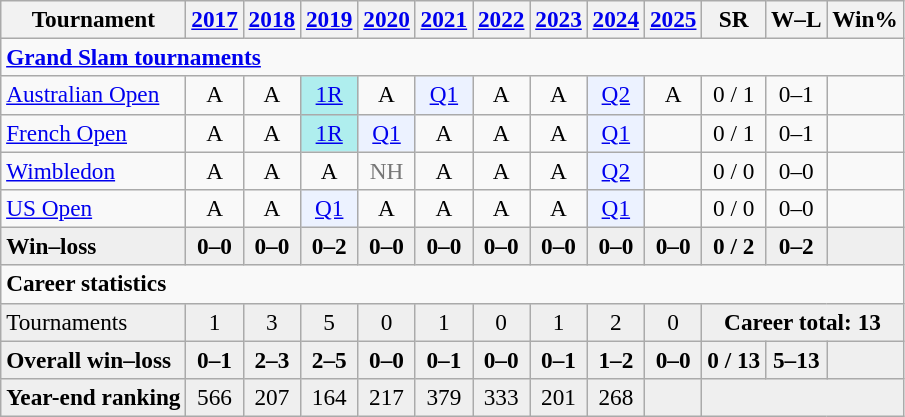<table class=wikitable style=text-align:center;font-size:97%>
<tr>
<th>Tournament</th>
<th><a href='#'>2017</a></th>
<th><a href='#'>2018</a></th>
<th><a href='#'>2019</a></th>
<th><a href='#'>2020</a></th>
<th><a href='#'>2021</a></th>
<th><a href='#'>2022</a></th>
<th><a href='#'>2023</a></th>
<th><a href='#'>2024</a></th>
<th><a href='#'>2025</a></th>
<th>SR</th>
<th>W–L</th>
<th>Win%</th>
</tr>
<tr>
<td colspan="13" align="left"><strong><a href='#'>Grand Slam tournaments</a></strong></td>
</tr>
<tr>
<td align=left><a href='#'>Australian Open</a></td>
<td>A</td>
<td>A</td>
<td bgcolor=afeeee><a href='#'>1R</a></td>
<td>A</td>
<td bgcolor=ecf2ff><a href='#'>Q1</a></td>
<td>A</td>
<td>A</td>
<td bgcolor=ecf2ff><a href='#'>Q2</a></td>
<td>A</td>
<td>0 / 1</td>
<td>0–1</td>
<td></td>
</tr>
<tr>
<td align=left><a href='#'>French Open</a></td>
<td>A</td>
<td>A</td>
<td bgcolor=afeeee><a href='#'>1R</a></td>
<td bgcolor=ecf2ff><a href='#'>Q1</a></td>
<td>A</td>
<td>A</td>
<td>A</td>
<td bgcolor=ecf2ff><a href='#'>Q1</a></td>
<td></td>
<td>0 / 1</td>
<td>0–1</td>
<td></td>
</tr>
<tr>
<td align=left><a href='#'>Wimbledon</a></td>
<td>A</td>
<td>A</td>
<td>A</td>
<td style="color:#767676">NH</td>
<td>A</td>
<td>A</td>
<td>A</td>
<td bgcolor=ecf2ff><a href='#'>Q2</a></td>
<td></td>
<td>0 / 0</td>
<td>0–0</td>
<td></td>
</tr>
<tr>
<td align=left><a href='#'>US Open</a></td>
<td>A</td>
<td>A</td>
<td bgcolor=ecf2ff><a href='#'>Q1</a></td>
<td>A</td>
<td>A</td>
<td>A</td>
<td>A</td>
<td bgcolor=ecf2ff><a href='#'>Q1</a></td>
<td></td>
<td>0 / 0</td>
<td>0–0</td>
<td></td>
</tr>
<tr style="font-weight:bold; background:#efefef;">
<td style=text-align:left>Win–loss</td>
<td>0–0</td>
<td>0–0</td>
<td>0–2</td>
<td>0–0</td>
<td>0–0</td>
<td>0–0</td>
<td>0–0</td>
<td>0–0</td>
<td>0–0</td>
<td>0 / 2</td>
<td>0–2</td>
<td></td>
</tr>
<tr>
<td colspan="13" align="left"><strong>Career statistics</strong></td>
</tr>
<tr bgcolor=efefef>
<td align=left>Tournaments</td>
<td>1</td>
<td>3</td>
<td>5</td>
<td>0</td>
<td>1</td>
<td>0</td>
<td>1</td>
<td>2</td>
<td>0</td>
<td colspan="3"><strong>Career total: 13</strong></td>
</tr>
<tr style="font-weight:bold; background:#efefef;">
<td style=text-align:left>Overall win–loss</td>
<td>0–1</td>
<td>2–3</td>
<td>2–5</td>
<td>0–0</td>
<td>0–1</td>
<td>0–0</td>
<td>0–1</td>
<td>1–2</td>
<td>0–0</td>
<td>0 / 13</td>
<td>5–13</td>
<td></td>
</tr>
<tr bgcolor=efefef>
<td align=left><strong>Year-end ranking</strong></td>
<td>566</td>
<td>207</td>
<td>164</td>
<td>217</td>
<td>379</td>
<td>333</td>
<td>201</td>
<td>268</td>
<td></td>
<td colspan="3"></td>
</tr>
</table>
